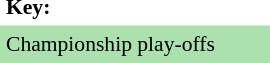<table align=right cellpadding="4" cellspacing="0" width=180px style="font-size: 90%">
<tr align=left>
<th>Key:</th>
</tr>
<tr style="background:#ACE1AF">
<td colspan=2>Championship play-offs</td>
</tr>
<tr>
<td></td>
<td></td>
</tr>
</table>
